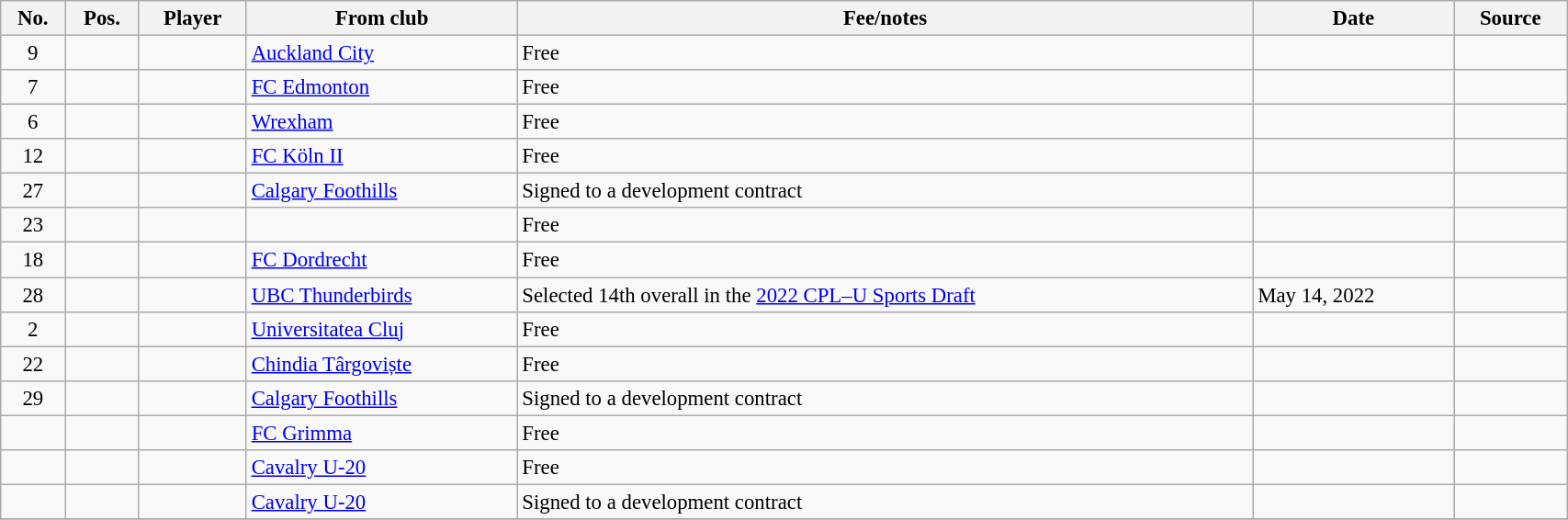<table class="wikitable sortable" style="width:90%; font-size:95%;">
<tr>
<th>No.</th>
<th>Pos.</th>
<th>Player</th>
<th>From club</th>
<th>Fee/notes</th>
<th>Date</th>
<th>Source</th>
</tr>
<tr>
<td align=center>9</td>
<td align=center></td>
<td></td>
<td> <a href='#'>Auckland City</a></td>
<td>Free</td>
<td></td>
<td></td>
</tr>
<tr>
<td align=center>7</td>
<td align=center></td>
<td></td>
<td> <a href='#'>FC Edmonton</a></td>
<td>Free</td>
<td></td>
<td></td>
</tr>
<tr>
<td align=center>6</td>
<td align=center></td>
<td></td>
<td> <a href='#'>Wrexham</a></td>
<td>Free</td>
<td></td>
<td></td>
</tr>
<tr>
<td align=center>12</td>
<td align=center></td>
<td></td>
<td> <a href='#'>FC Köln II</a></td>
<td>Free</td>
<td></td>
<td></td>
</tr>
<tr>
<td align=center>27</td>
<td align=center></td>
<td></td>
<td> <a href='#'>Calgary Foothills</a></td>
<td>Signed to a development contract</td>
<td></td>
<td></td>
</tr>
<tr>
<td align=center>23</td>
<td align=center></td>
<td></td>
<td></td>
<td>Free</td>
<td></td>
<td></td>
</tr>
<tr>
<td align=center>18</td>
<td align=center></td>
<td></td>
<td> <a href='#'>FC Dordrecht</a></td>
<td>Free</td>
<td></td>
<td></td>
</tr>
<tr>
<td align=center>28</td>
<td align=center></td>
<td></td>
<td> <a href='#'>UBC Thunderbirds</a></td>
<td>Selected 14th overall in the <a href='#'>2022 CPL–U Sports Draft</a></td>
<td>May 14, 2022</td>
<td></td>
</tr>
<tr>
<td align=center>2</td>
<td align=center></td>
<td></td>
<td> <a href='#'>Universitatea Cluj</a></td>
<td>Free</td>
<td></td>
<td></td>
</tr>
<tr>
<td align=center>22</td>
<td align=center></td>
<td></td>
<td> <a href='#'>Chindia Târgoviște</a></td>
<td>Free</td>
<td></td>
<td></td>
</tr>
<tr>
<td align=center>29</td>
<td align=center></td>
<td></td>
<td> <a href='#'>Calgary Foothills</a></td>
<td>Signed to a development contract</td>
<td></td>
<td></td>
</tr>
<tr>
<td align=center></td>
<td align=center></td>
<td></td>
<td> <a href='#'>FC Grimma</a></td>
<td>Free</td>
<td></td>
<td></td>
</tr>
<tr>
<td align=center></td>
<td align=center></td>
<td></td>
<td> <a href='#'>Cavalry U-20</a></td>
<td>Free</td>
<td></td>
<td></td>
</tr>
<tr>
<td align=center></td>
<td align=center></td>
<td></td>
<td> <a href='#'>Cavalry U-20</a></td>
<td>Signed to a development contract</td>
<td></td>
<td></td>
</tr>
<tr>
</tr>
</table>
